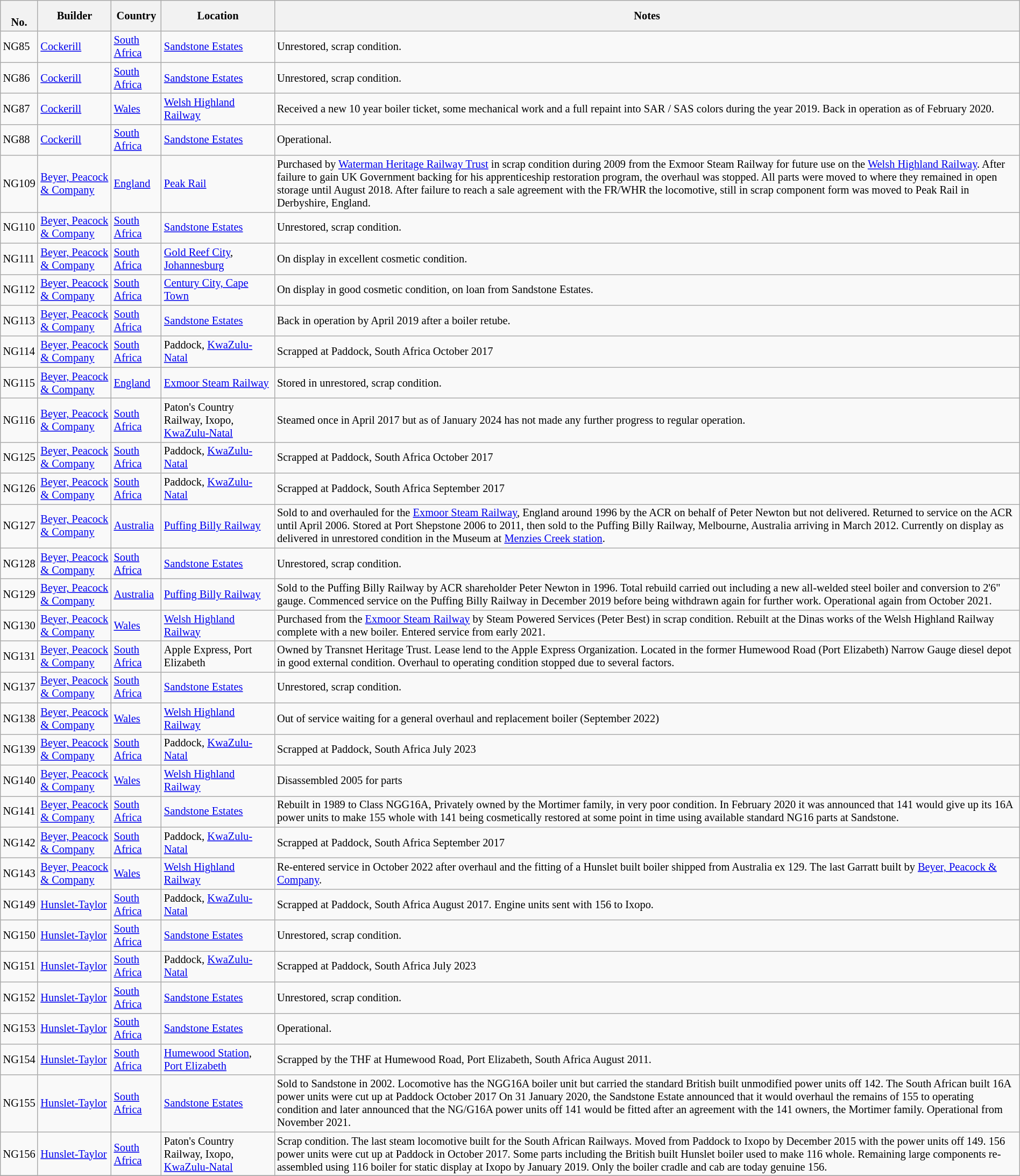<table class="wikitable collapsible collapsed sortable" style="margin:0.5em auto; font-size:85%;">
<tr>
<th><br>No.</th>
<th>Builder</th>
<th>Country</th>
<th>Location</th>
<th class="unsortable">Notes</th>
</tr>
<tr>
<td>NG85</td>
<td><a href='#'>Cockerill</a></td>
<td> <a href='#'>South Africa</a></td>
<td><a href='#'>Sandstone Estates</a></td>
<td>Unrestored, scrap condition.</td>
</tr>
<tr>
<td>NG86</td>
<td><a href='#'>Cockerill</a></td>
<td> <a href='#'>South Africa</a></td>
<td><a href='#'>Sandstone Estates</a></td>
<td>Unrestored, scrap condition.</td>
</tr>
<tr>
<td>NG87</td>
<td><a href='#'>Cockerill</a></td>
<td> <a href='#'>Wales</a></td>
<td><a href='#'>Welsh Highland Railway</a></td>
<td>Received a new 10 year boiler ticket, some mechanical work and a full repaint into SAR / SAS colors during the year 2019. Back in operation as of February 2020.</td>
</tr>
<tr>
<td>NG88</td>
<td><a href='#'>Cockerill</a></td>
<td> <a href='#'>South Africa</a></td>
<td><a href='#'>Sandstone Estates</a></td>
<td>Operational.</td>
</tr>
<tr>
<td>NG109</td>
<td><a href='#'>Beyer, Peacock & Company</a></td>
<td> <a href='#'>England</a></td>
<td><a href='#'>Peak Rail</a></td>
<td>Purchased by <a href='#'>Waterman Heritage Railway Trust</a> in scrap condition during 2009 from the Exmoor Steam Railway for future use on the <a href='#'>Welsh Highland Railway</a>. After failure to gain UK Government backing for his apprenticeship restoration program, the overhaul was stopped. All parts were moved to  where they remained in open storage until August 2018. After failure to reach a sale agreement with the FR/WHR the locomotive, still in scrap component form was moved to Peak Rail in Derbyshire, England.</td>
</tr>
<tr>
<td>NG110</td>
<td><a href='#'>Beyer, Peacock & Company</a></td>
<td> <a href='#'>South Africa</a></td>
<td><a href='#'>Sandstone Estates</a></td>
<td>Unrestored, scrap condition.</td>
</tr>
<tr>
<td>NG111</td>
<td><a href='#'>Beyer, Peacock & Company</a></td>
<td> <a href='#'>South Africa</a></td>
<td><a href='#'>Gold Reef City</a>, <a href='#'>Johannesburg</a></td>
<td>On display in excellent cosmetic condition.</td>
</tr>
<tr>
<td>NG112</td>
<td><a href='#'>Beyer, Peacock & Company</a></td>
<td> <a href='#'>South Africa</a></td>
<td><a href='#'>Century City, Cape Town</a></td>
<td>On display in good cosmetic condition, on loan from Sandstone Estates.</td>
</tr>
<tr>
<td>NG113</td>
<td><a href='#'>Beyer, Peacock & Company</a></td>
<td> <a href='#'>South Africa</a></td>
<td><a href='#'>Sandstone Estates</a></td>
<td>Back in operation by April 2019 after a boiler retube.</td>
</tr>
<tr>
<td>NG114</td>
<td><a href='#'>Beyer, Peacock & Company</a></td>
<td> <a href='#'>South Africa</a></td>
<td>Paddock, <a href='#'>KwaZulu-Natal</a></td>
<td>Scrapped at Paddock, South Africa October 2017</td>
</tr>
<tr>
<td>NG115</td>
<td><a href='#'>Beyer, Peacock & Company</a></td>
<td> <a href='#'>England</a></td>
<td><a href='#'>Exmoor Steam Railway</a></td>
<td>Stored in unrestored, scrap condition.</td>
</tr>
<tr>
<td>NG116</td>
<td><a href='#'>Beyer, Peacock & Company</a></td>
<td> <a href='#'>South Africa</a></td>
<td>Paton's Country Railway, Ixopo, <a href='#'>KwaZulu-Natal</a></td>
<td>Steamed once in April 2017 but as of January 2024 has not made any further progress to regular operation.</td>
</tr>
<tr>
<td>NG125</td>
<td><a href='#'>Beyer, Peacock & Company</a></td>
<td> <a href='#'>South Africa</a></td>
<td>Paddock, <a href='#'>KwaZulu-Natal</a></td>
<td>Scrapped at Paddock, South Africa October 2017</td>
</tr>
<tr>
<td>NG126</td>
<td><a href='#'>Beyer, Peacock & Company</a></td>
<td> <a href='#'>South Africa</a></td>
<td>Paddock, <a href='#'>KwaZulu-Natal</a></td>
<td>Scrapped at Paddock, South Africa September 2017</td>
</tr>
<tr>
<td>NG127</td>
<td><a href='#'>Beyer, Peacock & Company</a></td>
<td> <a href='#'>Australia</a></td>
<td><a href='#'>Puffing Billy Railway</a></td>
<td>Sold to and overhauled for the <a href='#'>Exmoor Steam Railway</a>, England around 1996 by the ACR on behalf of Peter Newton but not delivered. Returned to service on the ACR until April 2006. Stored at Port Shepstone 2006 to 2011, then sold to the Puffing Billy Railway, Melbourne, Australia arriving in March 2012. Currently on display as delivered in unrestored condition in the Museum at <a href='#'>Menzies Creek station</a>.</td>
</tr>
<tr>
<td>NG128</td>
<td><a href='#'>Beyer, Peacock & Company</a></td>
<td> <a href='#'>South Africa</a></td>
<td><a href='#'>Sandstone Estates</a></td>
<td>Unrestored, scrap condition.</td>
</tr>
<tr>
<td>NG129</td>
<td><a href='#'>Beyer, Peacock & Company</a></td>
<td> <a href='#'>Australia</a></td>
<td><a href='#'>Puffing Billy Railway</a></td>
<td>Sold to the Puffing Billy Railway by ACR shareholder Peter Newton in 1996. Total rebuild carried out including a new all-welded steel boiler and conversion to 2'6" gauge. Commenced service on the Puffing Billy Railway in December 2019 before being withdrawn again for further work. Operational again from October 2021.</td>
</tr>
<tr>
<td>NG130</td>
<td><a href='#'>Beyer, Peacock & Company</a></td>
<td> <a href='#'>Wales</a></td>
<td><a href='#'>Welsh Highland Railway</a></td>
<td>Purchased from the <a href='#'>Exmoor Steam Railway</a> by Steam Powered Services (Peter Best) in scrap condition. Rebuilt at the Dinas works of the Welsh Highland Railway complete with a new boiler. Entered service from early 2021.</td>
</tr>
<tr>
<td>NG131</td>
<td><a href='#'>Beyer, Peacock & Company</a></td>
<td> <a href='#'>South Africa</a></td>
<td>Apple Express, Port Elizabeth</td>
<td>Owned by Transnet Heritage Trust. Lease lend to the Apple Express Organization. Located in the former Humewood Road (Port Elizabeth) Narrow Gauge diesel depot in good external condition. Overhaul to operating condition stopped due to several factors.</td>
</tr>
<tr>
<td>NG137</td>
<td><a href='#'>Beyer, Peacock & Company</a></td>
<td> <a href='#'>South Africa</a></td>
<td><a href='#'>Sandstone Estates</a></td>
<td>Unrestored, scrap condition.</td>
</tr>
<tr>
<td>NG138</td>
<td><a href='#'>Beyer, Peacock & Company</a></td>
<td> <a href='#'>Wales</a></td>
<td><a href='#'>Welsh Highland Railway</a></td>
<td>Out of service waiting for a general overhaul and replacement boiler (September 2022)</td>
</tr>
<tr>
<td>NG139</td>
<td><a href='#'>Beyer, Peacock & Company</a></td>
<td> <a href='#'>South Africa</a></td>
<td>Paddock, <a href='#'>KwaZulu-Natal</a></td>
<td>Scrapped at Paddock, South Africa July 2023</td>
</tr>
<tr>
<td>NG140</td>
<td><a href='#'>Beyer, Peacock & Company</a></td>
<td> <a href='#'>Wales</a></td>
<td><a href='#'>Welsh Highland Railway</a></td>
<td>Disassembled 2005 for parts</td>
</tr>
<tr>
<td>NG141</td>
<td><a href='#'>Beyer, Peacock & Company</a></td>
<td> <a href='#'>South Africa</a></td>
<td><a href='#'>Sandstone Estates</a></td>
<td>Rebuilt in 1989 to Class NGG16A, Privately owned by the Mortimer family, in very poor condition. In February 2020 it was announced that 141 would give up its 16A power units to make 155 whole with 141 being cosmetically restored at some point in time using available standard NG16 parts at Sandstone.</td>
</tr>
<tr>
<td>NG142</td>
<td><a href='#'>Beyer, Peacock & Company</a></td>
<td> <a href='#'>South Africa</a></td>
<td>Paddock, <a href='#'>KwaZulu-Natal</a></td>
<td>Scrapped at Paddock, South Africa September 2017</td>
</tr>
<tr>
<td>NG143</td>
<td><a href='#'>Beyer, Peacock & Company</a></td>
<td> <a href='#'>Wales</a></td>
<td><a href='#'>Welsh Highland Railway</a></td>
<td>Re-entered service in October 2022 after overhaul and the fitting of a Hunslet built boiler shipped from Australia ex 129. The last Garratt built by <a href='#'>Beyer, Peacock & Company</a>.</td>
</tr>
<tr>
<td>NG149</td>
<td><a href='#'>Hunslet-Taylor</a></td>
<td> <a href='#'>South Africa</a></td>
<td>Paddock, <a href='#'>KwaZulu-Natal</a></td>
<td>Scrapped at Paddock, South Africa August 2017. Engine units sent with 156 to Ixopo.</td>
</tr>
<tr>
<td>NG150</td>
<td><a href='#'>Hunslet-Taylor</a></td>
<td> <a href='#'>South Africa</a></td>
<td><a href='#'>Sandstone Estates</a></td>
<td>Unrestored, scrap condition.</td>
</tr>
<tr>
<td>NG151</td>
<td><a href='#'>Hunslet-Taylor</a></td>
<td> <a href='#'>South Africa</a></td>
<td>Paddock, <a href='#'>KwaZulu-Natal</a></td>
<td>Scrapped at Paddock, South Africa July 2023</td>
</tr>
<tr>
<td>NG152</td>
<td><a href='#'>Hunslet-Taylor</a></td>
<td> <a href='#'>South Africa</a></td>
<td><a href='#'>Sandstone Estates</a></td>
<td>Unrestored, scrap condition.</td>
</tr>
<tr>
<td>NG153</td>
<td><a href='#'>Hunslet-Taylor</a></td>
<td> <a href='#'>South Africa</a></td>
<td><a href='#'>Sandstone Estates</a></td>
<td>Operational.</td>
</tr>
<tr>
<td>NG154</td>
<td><a href='#'>Hunslet-Taylor</a></td>
<td> <a href='#'>South Africa</a></td>
<td><a href='#'>Humewood Station</a>, <a href='#'>Port Elizabeth</a></td>
<td>Scrapped by the THF at Humewood Road, Port Elizabeth, South Africa August 2011.</td>
</tr>
<tr>
<td>NG155</td>
<td><a href='#'>Hunslet-Taylor</a></td>
<td> <a href='#'>South Africa</a></td>
<td><a href='#'>Sandstone Estates</a></td>
<td>Sold to Sandstone in 2002. Locomotive has the NGG16A boiler unit but carried the standard British built unmodified power units off 142. The South African built 16A power units were cut up at Paddock October 2017 On 31 January 2020, the Sandstone Estate announced that it would overhaul the remains of 155 to operating condition and later announced that the NG/G16A power units off 141 would be fitted after an agreement with the 141 owners, the Mortimer family. Operational from November 2021.</td>
</tr>
<tr>
<td>NG156</td>
<td><a href='#'>Hunslet-Taylor</a></td>
<td> <a href='#'>South Africa</a></td>
<td>Paton's Country Railway, Ixopo, <a href='#'>KwaZulu-Natal</a></td>
<td>Scrap condition. The last steam locomotive built for the South African Railways. Moved from Paddock to Ixopo by December 2015 with the power units off 149. 156 power units were cut up at Paddock in October 2017.  Some parts including the British built Hunslet boiler used to make 116 whole. Remaining large components re-assembled using 116 boiler for static display at Ixopo by January 2019. Only the boiler cradle and cab are today genuine 156.</td>
</tr>
<tr>
</tr>
</table>
